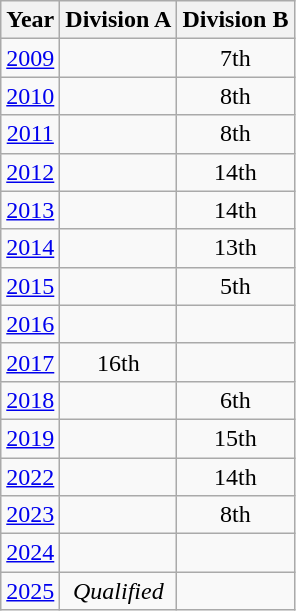<table class="wikitable" style="text-align:center">
<tr>
<th>Year</th>
<th>Division A</th>
<th>Division B</th>
</tr>
<tr>
<td><a href='#'>2009</a></td>
<td></td>
<td>7th</td>
</tr>
<tr>
<td><a href='#'>2010</a></td>
<td></td>
<td>8th</td>
</tr>
<tr>
<td><a href='#'>2011</a></td>
<td></td>
<td>8th</td>
</tr>
<tr>
<td><a href='#'>2012</a></td>
<td></td>
<td>14th</td>
</tr>
<tr>
<td><a href='#'>2013</a></td>
<td></td>
<td>14th</td>
</tr>
<tr>
<td><a href='#'>2014</a></td>
<td></td>
<td>13th</td>
</tr>
<tr>
<td><a href='#'>2015</a></td>
<td></td>
<td>5th</td>
</tr>
<tr>
<td><a href='#'>2016</a></td>
<td></td>
<td></td>
</tr>
<tr>
<td><a href='#'>2017</a></td>
<td>16th</td>
<td></td>
</tr>
<tr>
<td><a href='#'>2018</a></td>
<td></td>
<td>6th</td>
</tr>
<tr>
<td><a href='#'>2019</a></td>
<td></td>
<td>15th</td>
</tr>
<tr>
<td><a href='#'>2022</a></td>
<td></td>
<td>14th</td>
</tr>
<tr>
<td><a href='#'>2023</a></td>
<td></td>
<td>8th</td>
</tr>
<tr>
<td><a href='#'>2024</a></td>
<td></td>
<td></td>
</tr>
<tr>
<td><a href='#'>2025</a></td>
<td><em>Qualified</em></td>
<td></td>
</tr>
</table>
